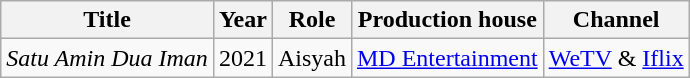<table class="wikitable sortable">
<tr>
<th>Title</th>
<th>Year</th>
<th>Role</th>
<th>Production house</th>
<th>Channel</th>
</tr>
<tr>
<td><em>Satu Amin Dua Iman</em></td>
<td>2021</td>
<td>Aisyah</td>
<td><a href='#'>MD Entertainment</a></td>
<td><a href='#'>WeTV</a> & <a href='#'>Iflix</a></td>
</tr>
</table>
